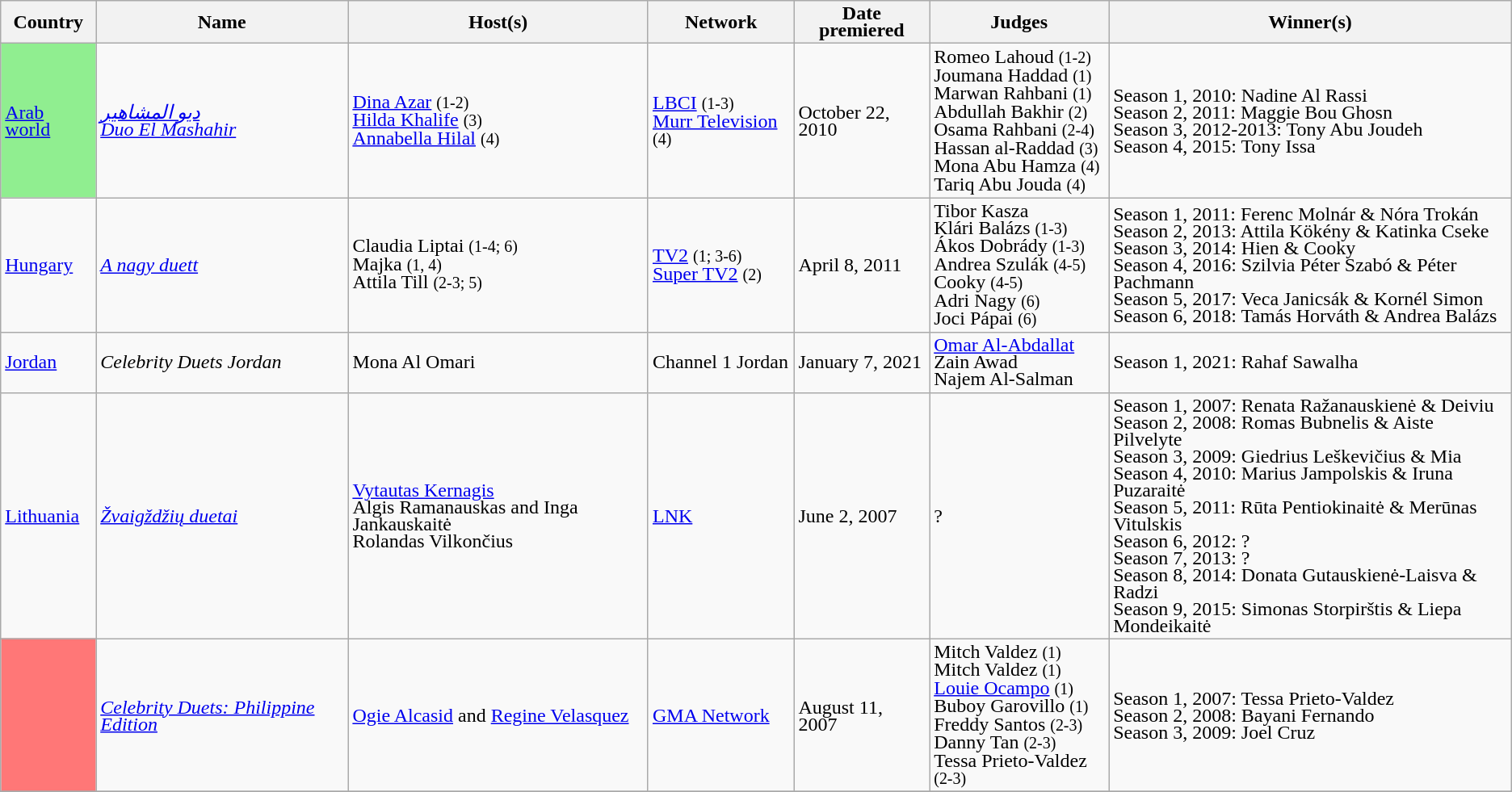<table class="wikitable" style="text-align:left; line-height:14px">
<tr>
<th>Country</th>
<th>Name</th>
<th>Host(s)</th>
<th>Network</th>
<th>Date premiered</th>
<th>Judges</th>
<th>Winner(s)</th>
</tr>
<tr>
<td style="background-color: #90EE90"> <a href='#'>Arab world</a></td>
<td><em><a href='#'>ديو المشاهير <br>Duo El Mashahir</a></em></td>
<td><a href='#'>Dina Azar</a> <small>(1-2)</small><br><a href='#'>Hilda Khalife</a> <small>(3)</small><br><a href='#'>Annabella Hilal</a> <small>(4)</small></td>
<td><a href='#'>LBCI</a> <small>(1-3)</small> <br><a href='#'>Murr Television</a> <small>(4)</small></td>
<td>October 22, 2010</td>
<td>Romeo Lahoud <small>(1-2)</small><br>Joumana Haddad <small>(1)</small><br>Marwan Rahbani <small>(1)</small><br>Abdullah Bakhir <small>(2)</small><br>Osama Rahbani <small>(2-4)</small><br>Hassan al-Raddad <small>(3)</small><br>Mona Abu Hamza <small>(4)</small><br>Tariq Abu Jouda <small>(4)</small></td>
<td>Season 1, 2010: Nadine Al Rassi <br>Season 2, 2011: Maggie Bou Ghosn <br>Season 3, 2012-2013: Tony Abu Joudeh <br>Season 4, 2015: Tony Issa</td>
</tr>
<tr>
<td> <a href='#'>Hungary</a></td>
<td><em><a href='#'>A nagy duett</a></em></td>
<td>Claudia Liptai <small>(1-4; 6)</small><br>Majka <small>(1, 4)</small><br>Attila Till <small>(2-3; 5)</small></td>
<td><a href='#'>TV2</a> <small>(1; 3-6)</small><br><a href='#'>Super TV2</a> <small>(2)</small></td>
<td>April 8, 2011</td>
<td>Tibor Kasza<br>Klári Balázs <small>(1-3)</small><br>Ákos Dobrády <small>(1-3)</small><br>Andrea Szulák <small>(4-5)</small><br>Cooky <small>(4-5)</small><br>Adri Nagy <small>(6)</small><br>Joci Pápai <small>(6)</small></td>
<td>Season 1, 2011: Ferenc Molnár & Nóra Trokán<br>Season 2, 2013: Attila Kökény & Katinka Cseke<br>Season 3, 2014: Hien & Cooky<br>Season 4, 2016: Szilvia Péter Szabó & Péter Pachmann<br>Season 5, 2017: Veca Janicsák & Kornél Simon<br>Season 6, 2018: Tamás Horváth & Andrea Balázs</td>
</tr>
<tr>
<td> <a href='#'>Jordan</a></td>
<td><em>Celebrity Duets Jordan</em></td>
<td>Mona Al Omari</td>
<td>Channel 1 Jordan</td>
<td>January 7, 2021</td>
<td><a href='#'>Omar Al-Abdallat</a><br>Zain Awad<br>Najem Al-Salman</td>
<td>Season 1, 2021: Rahaf Sawalha</td>
</tr>
<tr>
<td> <a href='#'>Lithuania</a></td>
<td><em><a href='#'>Žvaigždžių duetai</a></em></td>
<td><a href='#'>Vytautas Kernagis</a><br>Algis Ramanauskas and Inga Jankauskaitė<br>Rolandas Vilkončius</td>
<td><a href='#'>LNK</a></td>
<td>June 2, 2007</td>
<td>?</td>
<td>Season 1, 2007: Renata Ražanauskienė & Deiviu<br>Season 2, 2008: Romas Bubnelis & Aiste Pilvelyte<br>Season 3, 2009: Giedrius Leškevičius & Mia<br>Season 4, 2010: Marius Jampolskis & Iruna Puzaraitė<br>Season 5, 2011: Rūta Pentiokinaitė & Merūnas Vitulskis<br>Season 6, 2012: ?<br>Season 7, 2013: ?<br>Season 8, 2014: Donata Gutauskienė-Laisva & Radzi<br>Season 9, 2015: Simonas Storpirštis & Liepa Mondeikaitė</td>
</tr>
<tr>
<td style="background-color: #FF7777"></td>
<td><em><a href='#'>Celebrity Duets: Philippine Edition</a></em></td>
<td><a href='#'>Ogie Alcasid</a> and <a href='#'>Regine Velasquez</a></td>
<td><a href='#'>GMA Network</a></td>
<td>August 11, 2007</td>
<td>Mitch Valdez <small>(1)</small><br>Mitch Valdez <small>(1)</small><br><a href='#'>Louie Ocampo</a> <small>(1)</small><br>Buboy Garovillo <small>(1)</small><br>Freddy Santos <small>(2-3)</small><br>Danny Tan <small>(2-3)</small><br>Tessa Prieto-Valdez  <small>(2-3)</small></td>
<td>Season 1, 2007: Tessa Prieto-Valdez<br>Season 2, 2008: Bayani Fernando<br>Season 3, 2009: Joel Cruz</td>
</tr>
<tr>
</tr>
</table>
